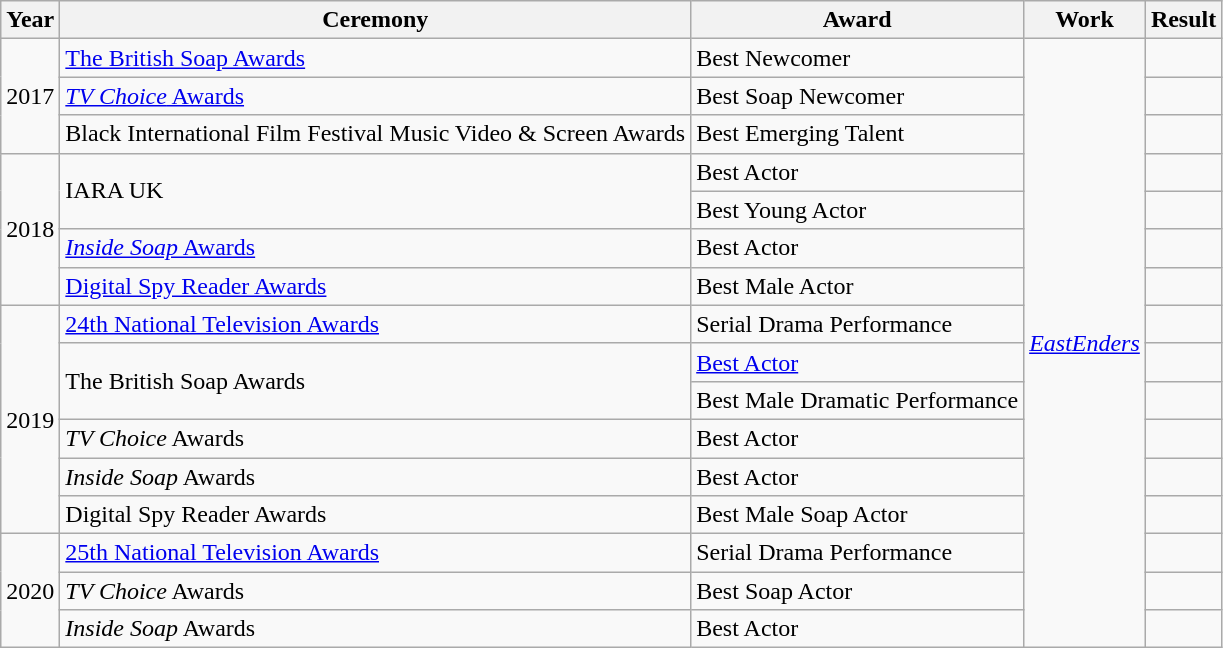<table class="wikitable">
<tr>
<th>Year</th>
<th>Ceremony</th>
<th>Award</th>
<th>Work</th>
<th>Result</th>
</tr>
<tr>
<td rowspan=3>2017</td>
<td><a href='#'>The British Soap Awards</a></td>
<td>Best Newcomer</td>
<td rowspan="16"><em><a href='#'>EastEnders</a></em></td>
<td></td>
</tr>
<tr>
<td><a href='#'><em>TV Choice</em> Awards</a></td>
<td>Best Soap Newcomer</td>
<td></td>
</tr>
<tr>
<td>Black International Film Festival Music Video & Screen Awards</td>
<td>Best Emerging Talent</td>
<td></td>
</tr>
<tr>
<td rowspan=4>2018</td>
<td rowspan="2">IARA UK</td>
<td>Best Actor</td>
<td></td>
</tr>
<tr>
<td>Best Young Actor</td>
<td></td>
</tr>
<tr>
<td><a href='#'><em>Inside Soap</em> Awards</a></td>
<td>Best Actor</td>
<td></td>
</tr>
<tr>
<td><a href='#'>Digital Spy Reader Awards</a></td>
<td>Best Male Actor</td>
<td></td>
</tr>
<tr>
<td rowspan=6>2019</td>
<td><a href='#'>24th National Television Awards</a></td>
<td>Serial Drama Performance</td>
<td></td>
</tr>
<tr>
<td rowspan="2">The British Soap Awards</td>
<td><a href='#'>Best Actor</a></td>
<td></td>
</tr>
<tr>
<td>Best Male Dramatic Performance</td>
<td></td>
</tr>
<tr>
<td><em>TV Choice</em> Awards</td>
<td>Best Actor</td>
<td></td>
</tr>
<tr>
<td><em>Inside Soap</em> Awards</td>
<td>Best Actor</td>
<td></td>
</tr>
<tr>
<td>Digital Spy Reader Awards</td>
<td>Best Male Soap Actor</td>
<td></td>
</tr>
<tr>
<td rowspan=3>2020</td>
<td><a href='#'>25th National Television Awards</a></td>
<td>Serial Drama Performance</td>
<td></td>
</tr>
<tr>
<td><em>TV Choice</em> Awards</td>
<td>Best Soap Actor</td>
<td></td>
</tr>
<tr>
<td><em>Inside Soap</em> Awards</td>
<td>Best Actor</td>
<td></td>
</tr>
</table>
